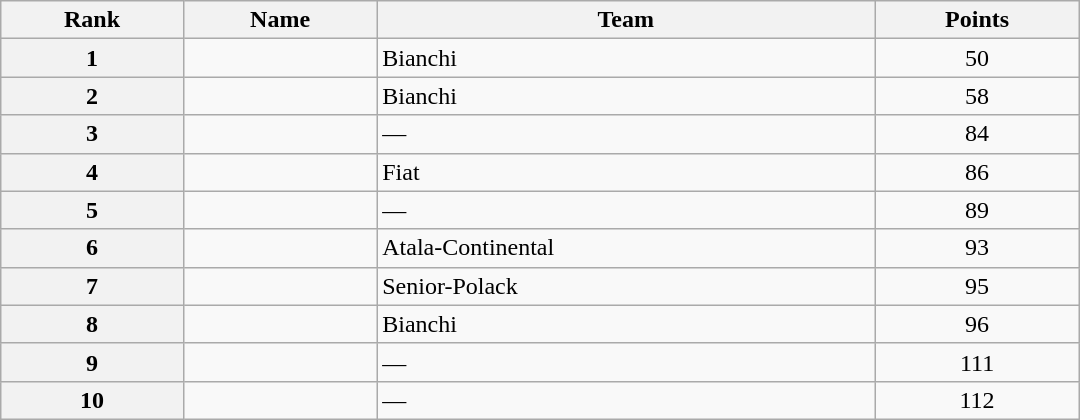<table class="wikitable" style="width:45em;margin-bottom:0;">
<tr>
<th scope="col">Rank</th>
<th scope="col">Name</th>
<th scope="col">Team</th>
<th scope="col">Points</th>
</tr>
<tr>
<th scope="row" style="text-align:center">1</th>
<td></td>
<td>Bianchi</td>
<td style="text-align:center;">50</td>
</tr>
<tr>
<th scope="row" style="text-align:center">2</th>
<td></td>
<td>Bianchi</td>
<td style="text-align:center;">58</td>
</tr>
<tr>
<th scope="row" style="text-align:center">3</th>
<td></td>
<td>—</td>
<td style="text-align:center;">84</td>
</tr>
<tr>
<th scope="row" style="text-align:center">4</th>
<td></td>
<td>Fiat</td>
<td style="text-align:center;">86</td>
</tr>
<tr>
<th scope="row" style="text-align:center">5</th>
<td></td>
<td>—</td>
<td style="text-align:center;">89</td>
</tr>
<tr>
<th scope="row" style="text-align:center">6</th>
<td></td>
<td>Atala-Continental</td>
<td style="text-align:center;">93</td>
</tr>
<tr>
<th scope="row" style="text-align:center">7</th>
<td></td>
<td>Senior-Polack</td>
<td style="text-align:center;">95</td>
</tr>
<tr>
<th scope="row" style="text-align:center">8</th>
<td></td>
<td>Bianchi</td>
<td style="text-align:center;">96</td>
</tr>
<tr>
<th scope="row" style="text-align:center">9</th>
<td></td>
<td>—</td>
<td style="text-align:center;">111</td>
</tr>
<tr>
<th scope="row" style="text-align:center">10</th>
<td></td>
<td>—</td>
<td style="text-align:center;">112</td>
</tr>
</table>
